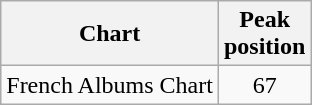<table class="wikitable">
<tr>
<th>Chart</th>
<th>Peak<br>position</th>
</tr>
<tr>
<td>French Albums Chart</td>
<td align="center">67</td>
</tr>
</table>
